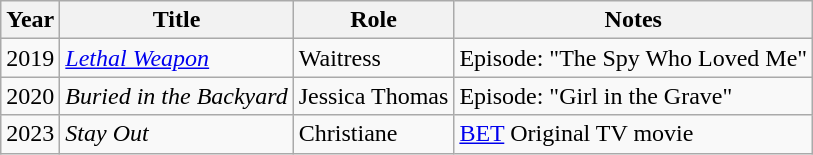<table class="wikitable sortable">
<tr>
<th>Year</th>
<th>Title</th>
<th>Role</th>
<th class="unsortable">Notes</th>
</tr>
<tr>
<td>2019</td>
<td><em><a href='#'>Lethal Weapon</a></em></td>
<td>Waitress</td>
<td>Episode: "The Spy Who Loved Me"</td>
</tr>
<tr>
<td>2020</td>
<td><em>Buried in the Backyard</em></td>
<td>Jessica Thomas</td>
<td>Episode: "Girl in the Grave"</td>
</tr>
<tr>
<td>2023</td>
<td><em>Stay Out</em></td>
<td>Christiane</td>
<td><a href='#'>BET</a> Original TV movie</td>
</tr>
</table>
